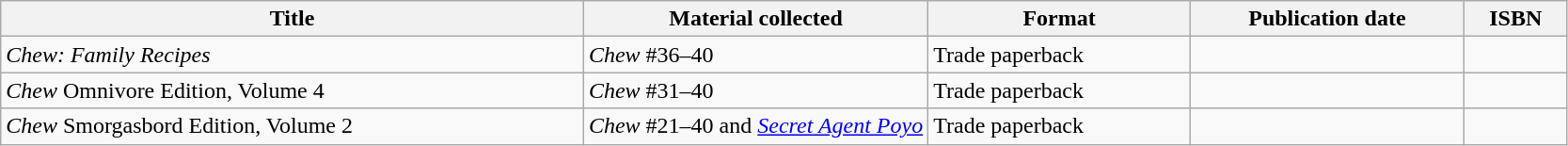<table class="wikitable">
<tr>
<th>Title</th>
<th width="22%">Material collected</th>
<th>Format</th>
<th>Publication date</th>
<th>ISBN</th>
</tr>
<tr>
<td><em>Chew: Family Recipes</em></td>
<td><em>Chew</em> #36–40</td>
<td>Trade paperback</td>
<td></td>
<td></td>
</tr>
<tr>
<td><em>Chew</em> Omnivore Edition, Volume 4</td>
<td><em>Chew</em> #31–40</td>
<td>Trade paperback</td>
<td></td>
<td></td>
</tr>
<tr>
<td><em>Chew</em> Smorgasbord Edition, Volume 2</td>
<td><em>Chew</em> #21–40 and <em><a href='#'>Secret Agent Poyo</a></em></td>
<td>Trade paperback</td>
<td></td>
<td></td>
</tr>
</table>
